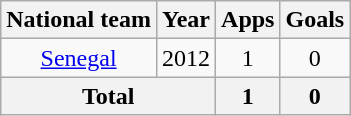<table class="wikitable" style="text-align:center">
<tr>
<th>National team</th>
<th>Year</th>
<th>Apps</th>
<th>Goals</th>
</tr>
<tr>
<td><a href='#'>Senegal</a></td>
<td>2012</td>
<td>1</td>
<td>0</td>
</tr>
<tr>
<th colspan="2">Total</th>
<th>1</th>
<th>0</th>
</tr>
</table>
